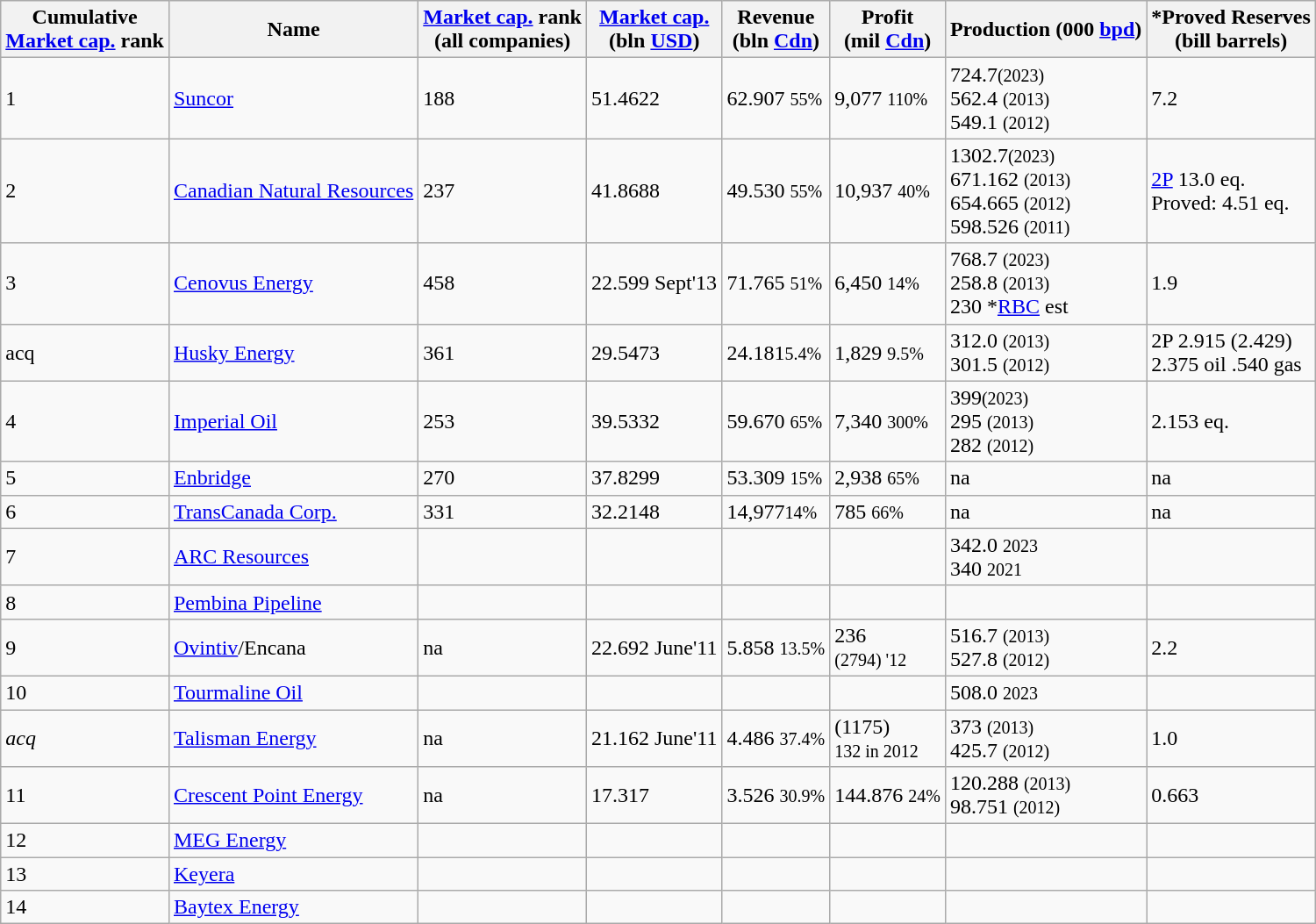<table class="wikitable sortable">
<tr>
<th>Cumulative<br><a href='#'>Market cap.</a> rank</th>
<th>Name</th>
<th><a href='#'>Market cap.</a> rank<br>(all companies)</th>
<th><a href='#'>Market cap.</a><br>(bln <a href='#'>USD</a>)</th>
<th>Revenue<br>(bln <a href='#'>Cdn</a>)</th>
<th>Profit<br>(mil <a href='#'>Cdn</a>)</th>
<th>Production (000 <a href='#'>bpd</a>)</th>
<th>*Proved Reserves<br>(bill barrels)</th>
</tr>
<tr>
<td>1</td>
<td><a href='#'>Suncor</a></td>
<td>188</td>
<td>51.4622</td>
<td>62.907 <small>55%</small><br></td>
<td>9,077 <small>110%</small></td>
<td>724.7<small>(2023)</small><br>562.4 <small>(2013)</small><br>549.1 <small>(2012)</small></td>
<td>7.2 </td>
</tr>
<tr>
<td>2</td>
<td><a href='#'>Canadian Natural Resources</a></td>
<td>237</td>
<td>41.8688</td>
<td>49.530 <small>55%<br></small></td>
<td>10,937 <small>40%</small></td>
<td>1302.7<small>(2023)</small><br>671.162 <small>(2013)</small><br>654.665 <small>(2012)</small><br>598.526 <small>(2011)</small></td>
<td><a href='#'>2P</a> 13.0 eq.<br>Proved: 4.51 eq.</td>
</tr>
<tr>
<td>3</td>
<td><a href='#'>Cenovus Energy</a></td>
<td>458</td>
<td>22.599  Sept'13</td>
<td>71.765 <small>51%<br></small></td>
<td>6,450 <small>14%</small></td>
<td>768.7 <small>(2023)</small><br>258.8 <small>(2013)</small><br>230 *<a href='#'>RBC</a> est</td>
<td>1.9 </td>
</tr>
<tr>
<td>acq</td>
<td><a href='#'>Husky Energy</a></td>
<td>361</td>
<td>29.5473</td>
<td>24.181<small>5.4%<br></small></td>
<td>1,829 <small>9.5%</small></td>
<td>312.0 <small>(2013)</small><br>301.5 <small>(2012)</small></td>
<td>2P 2.915 (2.429)<br>2.375 oil .540 gas</td>
</tr>
<tr>
<td>4</td>
<td><a href='#'>Imperial Oil</a></td>
<td>253</td>
<td>39.5332</td>
<td>59.670 <small>65% </small></td>
<td>7,340 <small>300%</small></td>
<td>399<small>(2023)</small><br>295 <small>(2013)</small><br>282 <small>(2012)</small></td>
<td>2.153 eq.</td>
</tr>
<tr>
<td>5</td>
<td><a href='#'>Enbridge</a></td>
<td>270</td>
<td>37.8299</td>
<td>53.309 <small>15%<br></small></td>
<td>2,938 <small>65%</small></td>
<td>na</td>
<td>na</td>
</tr>
<tr>
<td>6</td>
<td><a href='#'>TransCanada Corp.</a></td>
<td>331</td>
<td>32.2148</td>
<td>14,977<small>14%</small></td>
<td>785 <small>66%</small></td>
<td>na</td>
<td>na</td>
</tr>
<tr>
<td>7</td>
<td><a href='#'>ARC Resources</a></td>
<td></td>
<td></td>
<td></td>
<td></td>
<td>342.0 <small>2023</small><br>340 <small>2021</small></td>
<td></td>
</tr>
<tr>
<td>8</td>
<td><a href='#'>Pembina Pipeline</a></td>
<td></td>
<td></td>
<td></td>
<td></td>
<td></td>
<td></td>
</tr>
<tr>
<td>9</td>
<td><a href='#'>Ovintiv</a>/Encana</td>
<td>na</td>
<td>22.692  June'11</td>
<td>5.858 <small>13.5%<br></small></td>
<td>236 <small></small><br><small>(2794) '12</small></td>
<td>516.7 <small>(2013)</small><br>527.8 <small>(2012) </small></td>
<td>2.2</td>
</tr>
<tr>
<td>10</td>
<td><a href='#'>Tourmaline Oil</a></td>
<td></td>
<td></td>
<td></td>
<td></td>
<td>508.0 <small>2023</small></td>
<td></td>
</tr>
<tr>
<td><em>acq</em></td>
<td><a href='#'>Talisman Energy</a></td>
<td>na</td>
<td>21.162  June'11</td>
<td>4.486 <small>37.4%<br></small></td>
<td>(1175) <small></small><br><small>132 in 2012</small></td>
<td>373 <small>(2013)</small><br>425.7 <small>(2012)</small></td>
<td>1.0</td>
</tr>
<tr>
<td>11</td>
<td><a href='#'>Crescent Point Energy</a></td>
<td>na</td>
<td>17.317 </td>
<td>3.526 <small>30.9%<br></small></td>
<td>144.876 <small>24%</small></td>
<td>120.288 <small>(2013)</small><br>98.751 <small>(2012)</small></td>
<td>0.663</td>
</tr>
<tr>
<td>12</td>
<td><a href='#'>MEG Energy</a></td>
<td></td>
<td></td>
<td></td>
<td></td>
<td></td>
<td></td>
</tr>
<tr>
<td>13</td>
<td><a href='#'>Keyera</a></td>
<td></td>
<td></td>
<td></td>
<td></td>
<td></td>
<td></td>
</tr>
<tr>
<td>14</td>
<td><a href='#'>Baytex Energy</a></td>
<td></td>
<td></td>
<td></td>
<td></td>
<td></td>
<td></td>
</tr>
</table>
